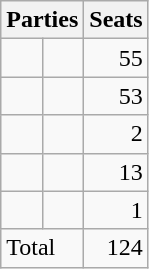<table class="wikitable" style="text-align:left;">
<tr>
<th colspan="2" style="text-align:left;">Parties</th>
<th>Seats</th>
</tr>
<tr>
<td></td>
<td></td>
<td style="text-align:right;">55</td>
</tr>
<tr>
<td></td>
<td></td>
<td style="text-align:right;">53</td>
</tr>
<tr>
<td></td>
<td></td>
<td style="text-align:right;">2</td>
</tr>
<tr>
<td></td>
<td></td>
<td style="text-align:right;">13</td>
</tr>
<tr>
<td></td>
<td></td>
<td style="text-align:right;">1</td>
</tr>
<tr>
<td colspan="2" style="text-align:left;">Total</td>
<td style="text-align:right;">124</td>
</tr>
</table>
